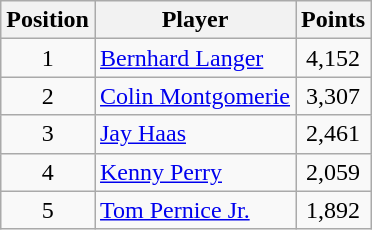<table class="wikitable">
<tr>
<th>Position</th>
<th>Player</th>
<th>Points</th>
</tr>
<tr>
<td align=center>1</td>
<td> <a href='#'>Bernhard Langer</a></td>
<td align=center>4,152</td>
</tr>
<tr>
<td align=center>2</td>
<td> <a href='#'>Colin Montgomerie</a></td>
<td align=center>3,307</td>
</tr>
<tr>
<td align=center>3</td>
<td> <a href='#'>Jay Haas</a></td>
<td align=center>2,461</td>
</tr>
<tr>
<td align=center>4</td>
<td> <a href='#'>Kenny Perry</a></td>
<td align=center>2,059</td>
</tr>
<tr>
<td align=center>5</td>
<td> <a href='#'>Tom Pernice Jr.</a></td>
<td align=center>1,892</td>
</tr>
</table>
